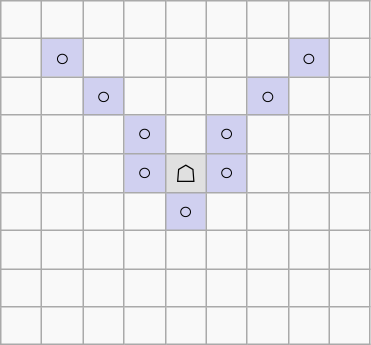<table border="1" class="wikitable">
<tr align=center>
<td width="20"> </td>
<td width="20"> </td>
<td width="20"> </td>
<td width="20"> </td>
<td width="20"> </td>
<td width="20"> </td>
<td width="20"> </td>
<td width="20"> </td>
<td width="20"> </td>
</tr>
<tr align=center>
<td> </td>
<td style="background:#d0d0f0;">○</td>
<td> </td>
<td> </td>
<td> </td>
<td> </td>
<td> </td>
<td style="background:#d0d0f0;">○</td>
<td> </td>
</tr>
<tr align=center>
<td> </td>
<td> </td>
<td style="background:#d0d0f0;">○</td>
<td> </td>
<td> </td>
<td> </td>
<td style="background:#d0d0f0;">○</td>
<td> </td>
<td> </td>
</tr>
<tr align=center>
<td> </td>
<td> </td>
<td> </td>
<td style="background:#d0d0f0;">○</td>
<td> </td>
<td style="background:#d0d0f0;">○</td>
<td> </td>
<td> </td>
<td> </td>
</tr>
<tr align=center>
<td> </td>
<td> </td>
<td> </td>
<td style="background:#d0d0f0;">○</td>
<td style="background:#e0e0e0;">☖</td>
<td style="background:#d0d0f0;">○</td>
<td> </td>
<td> </td>
<td> </td>
</tr>
<tr align=center>
<td> </td>
<td> </td>
<td> </td>
<td> </td>
<td style="background:#d0d0f0;">○</td>
<td> </td>
<td> </td>
<td> </td>
<td> </td>
</tr>
<tr align=center>
<td> </td>
<td> </td>
<td> </td>
<td> </td>
<td> </td>
<td> </td>
<td> </td>
<td> </td>
<td> </td>
</tr>
<tr align=center>
<td> </td>
<td> </td>
<td> </td>
<td> </td>
<td> </td>
<td> </td>
<td> </td>
<td> </td>
<td> </td>
</tr>
<tr align=center>
<td> </td>
<td> </td>
<td> </td>
<td> </td>
<td> </td>
<td> </td>
<td> </td>
<td> </td>
<td> </td>
</tr>
</table>
